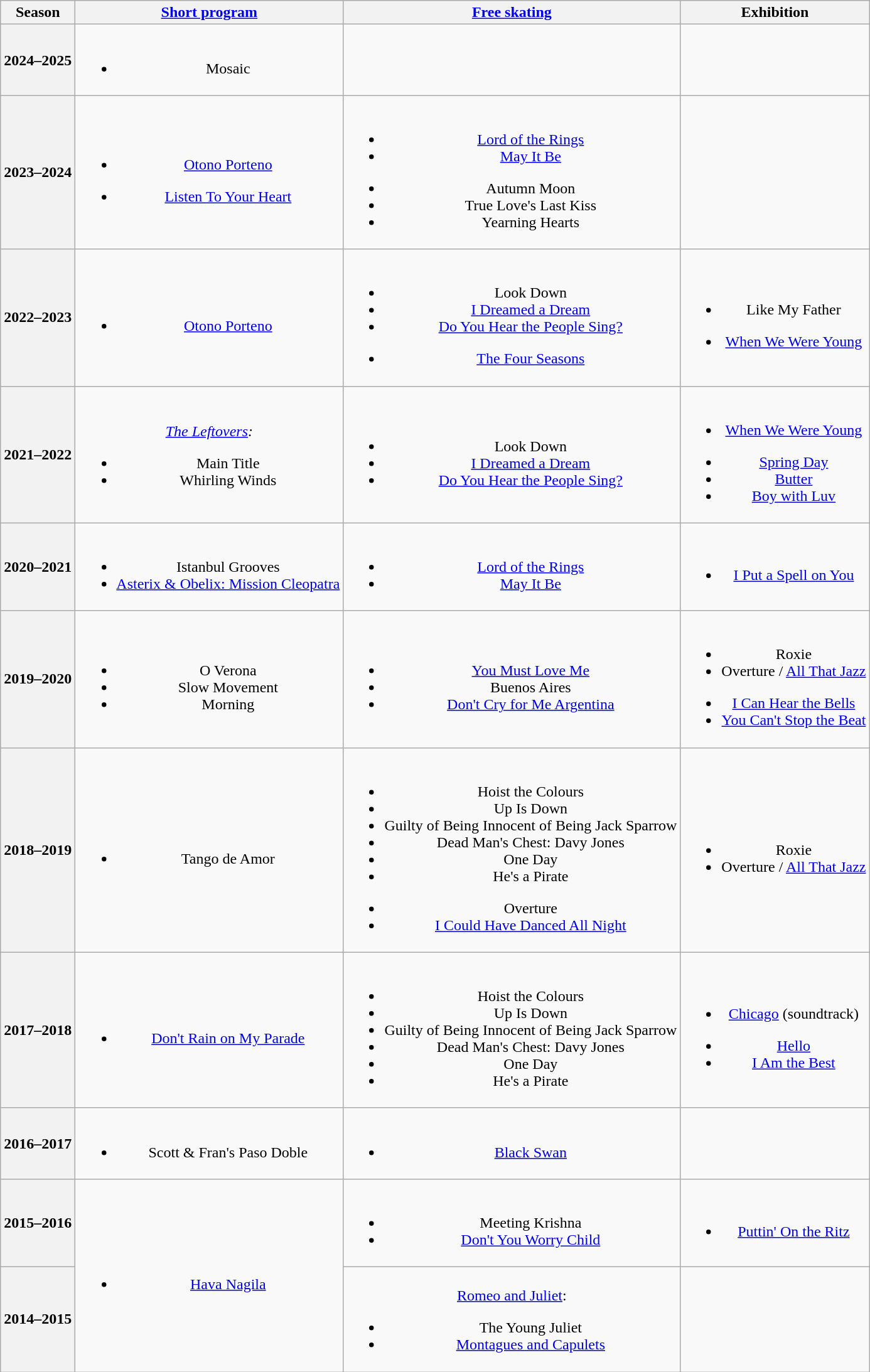<table class="wikitable" style="text-align:center">
<tr>
<th>Season</th>
<th><a href='#'>Short program</a></th>
<th><a href='#'>Free skating</a></th>
<th>Exhibition</th>
</tr>
<tr>
<th>2024–2025 <br> </th>
<td><br><ul><li>Mosaic <br> </li></ul></td>
<td></td>
<td></td>
</tr>
<tr>
<th>2023–2024 <br> </th>
<td><br><ul><li><a href='#'>Otono Porteno</a> <br> </li></ul><ul><li><a href='#'>Listen To Your Heart</a> <br> </li></ul></td>
<td><br><ul><li><a href='#'>Lord of the Rings</a> <br> </li><li><a href='#'>May It Be</a> <br> </li></ul><ul><li>Autumn Moon</li><li>True Love's Last Kiss</li><li>Yearning Hearts<br> </li></ul></td>
<td></td>
</tr>
<tr>
<th>2022–2023 <br> </th>
<td><br><ul><li><a href='#'>Otono Porteno</a> <br> </li></ul></td>
<td><br><ul><li>Look Down</li><li><a href='#'>I Dreamed a Dream</a></li><li><a href='#'>Do You Hear the People Sing?</a> <br> </li></ul><ul><li><a href='#'>The Four Seasons</a> <br> </li></ul></td>
<td><br><ul><li>Like My Father <br></li></ul><ul><li><a href='#'>When We Were Young</a> <br></li></ul></td>
</tr>
<tr>
<th>2021–2022 <br> </th>
<td><br><em><a href='#'>The Leftovers</a>:</em><ul><li>Main Title<br></li><li>Whirling Winds <br> </li></ul></td>
<td><br><ul><li>Look Down</li><li><a href='#'>I Dreamed a Dream</a></li><li><a href='#'>Do You Hear the People Sing?</a> <br> </li></ul></td>
<td><br><ul><li><a href='#'>When We Were Young</a> <br></li></ul><ul><li><a href='#'>Spring Day</a></li><li><a href='#'>Butter</a> </li><li><a href='#'>Boy with Luv</a>  <br> </li></ul></td>
</tr>
<tr>
<th>2020–2021 <br></th>
<td><br><ul><li>Istanbul Grooves <br> </li><li><a href='#'>Asterix & Obelix: Mission Cleopatra</a> <br> </li></ul></td>
<td><br><ul><li><a href='#'>Lord of the Rings</a> <br> </li><li><a href='#'>May It Be</a> <br> </li></ul></td>
<td><br><ul><li><a href='#'>I Put a Spell on You</a> <br></li></ul></td>
</tr>
<tr>
<th>2019–2020 <br></th>
<td><br><ul><li>O Verona</li><li>Slow Movement</li><li>Morning <br> </li></ul></td>
<td><br><ul><li><a href='#'>You Must Love Me</a></li><li>Buenos Aires</li><li><a href='#'>Don't Cry for Me Argentina</a> <br> </li></ul></td>
<td><br><ul><li>Roxie <br></li><li>Overture / <a href='#'>All That Jazz</a> <br></li></ul><ul><li><a href='#'>I Can Hear the Bells</a></li><li><a href='#'>You Can't Stop the Beat</a> <br></li></ul></td>
</tr>
<tr>
<th>2018–2019 <br></th>
<td><br><ul><li>Tango de Amor <br></li></ul></td>
<td><br><ul><li>Hoist the Colours</li><li>Up Is Down</li><li>Guilty of Being Innocent of Being Jack Sparrow</li><li>Dead Man's Chest: Davy Jones</li><li>One Day</li><li>He's a Pirate <br> </li></ul><ul><li>Overture <br> </li><li><a href='#'>I Could Have Danced All Night</a> <br> </li></ul></td>
<td><br><ul><li>Roxie <br></li><li>Overture / <a href='#'>All That Jazz</a> <br></li></ul></td>
</tr>
<tr>
<th>2017–2018 <br></th>
<td><br><ul><li><a href='#'>Don't Rain on My Parade</a> <br> </li></ul></td>
<td><br><ul><li>Hoist the Colours</li><li>Up Is Down</li><li>Guilty of Being Innocent of Being Jack Sparrow</li><li>Dead Man's Chest: Davy Jones</li><li>One Day</li><li>He's a Pirate <br> </li></ul></td>
<td><br><ul><li><a href='#'>Chicago</a> (soundtrack) <br> </li></ul><ul><li><a href='#'>Hello</a> <br> </li><li><a href='#'>I Am the Best</a> <br> </li></ul></td>
</tr>
<tr>
<th>2016–2017</th>
<td><br><ul><li>Scott & Fran's Paso Doble <br></li></ul></td>
<td><br><ul><li><a href='#'>Black Swan</a> <br></li></ul></td>
<td></td>
</tr>
<tr>
<th>2015–2016</th>
<td rowspan=2><br><ul><li><a href='#'>Hava Nagila</a> <br></li></ul></td>
<td><br><ul><li>Meeting Krishna <br></li><li><a href='#'>Don't You Worry Child</a> <br></li></ul></td>
<td><br><ul><li><a href='#'>Puttin' On the Ritz</a> <br></li></ul></td>
</tr>
<tr>
<th>2014–2015</th>
<td><br><a href='#'>Romeo and Juliet</a>:<ul><li>The Young Juliet</li><li><a href='#'>Montagues and Capulets</a> <br></li></ul></td>
<td></td>
</tr>
</table>
